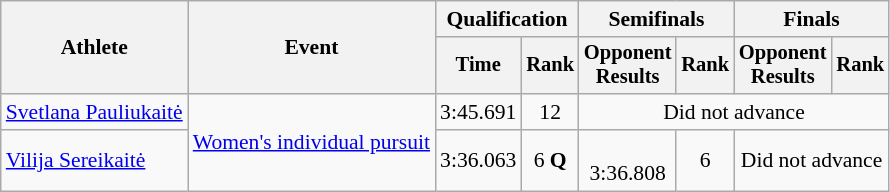<table class=wikitable style="font-size:90%">
<tr>
<th rowspan="2">Athlete</th>
<th rowspan="2">Event</th>
<th colspan="2">Qualification</th>
<th colspan="2">Semifinals</th>
<th colspan="2">Finals</th>
</tr>
<tr style="font-size:95%">
<th>Time</th>
<th>Rank</th>
<th>Opponent<br>Results</th>
<th>Rank</th>
<th>Opponent<br>Results</th>
<th>Rank</th>
</tr>
<tr align=center>
<td align=left><a href='#'>Svetlana Pauliukaitė</a></td>
<td align=left rowspan=2><a href='#'>Women's individual pursuit</a></td>
<td>3:45.691</td>
<td>12</td>
<td colspan=4>Did not advance</td>
</tr>
<tr align=center>
<td align=left><a href='#'>Vilija Sereikaitė</a></td>
<td>3:36.063</td>
<td>6 <strong>Q</strong></td>
<td><br>3:36.808</td>
<td>6</td>
<td colspan=2>Did not advance</td>
</tr>
</table>
